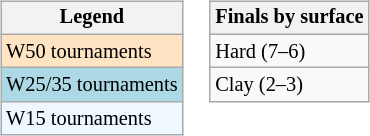<table>
<tr valign=top>
<td><br><table class=wikitable style="font-size:85%">
<tr>
<th>Legend</th>
</tr>
<tr style="background:#ffe4c4;">
<td>W50 tournaments</td>
</tr>
<tr style="background:lightblue;">
<td>W25/35 tournaments</td>
</tr>
<tr style="background:#f0f8ff;">
<td>W15 tournaments</td>
</tr>
</table>
</td>
<td><br><table class=wikitable style="font-size:85%">
<tr>
<th>Finals by surface</th>
</tr>
<tr>
<td>Hard (7–6)</td>
</tr>
<tr>
<td>Clay (2–3)</td>
</tr>
</table>
</td>
</tr>
</table>
